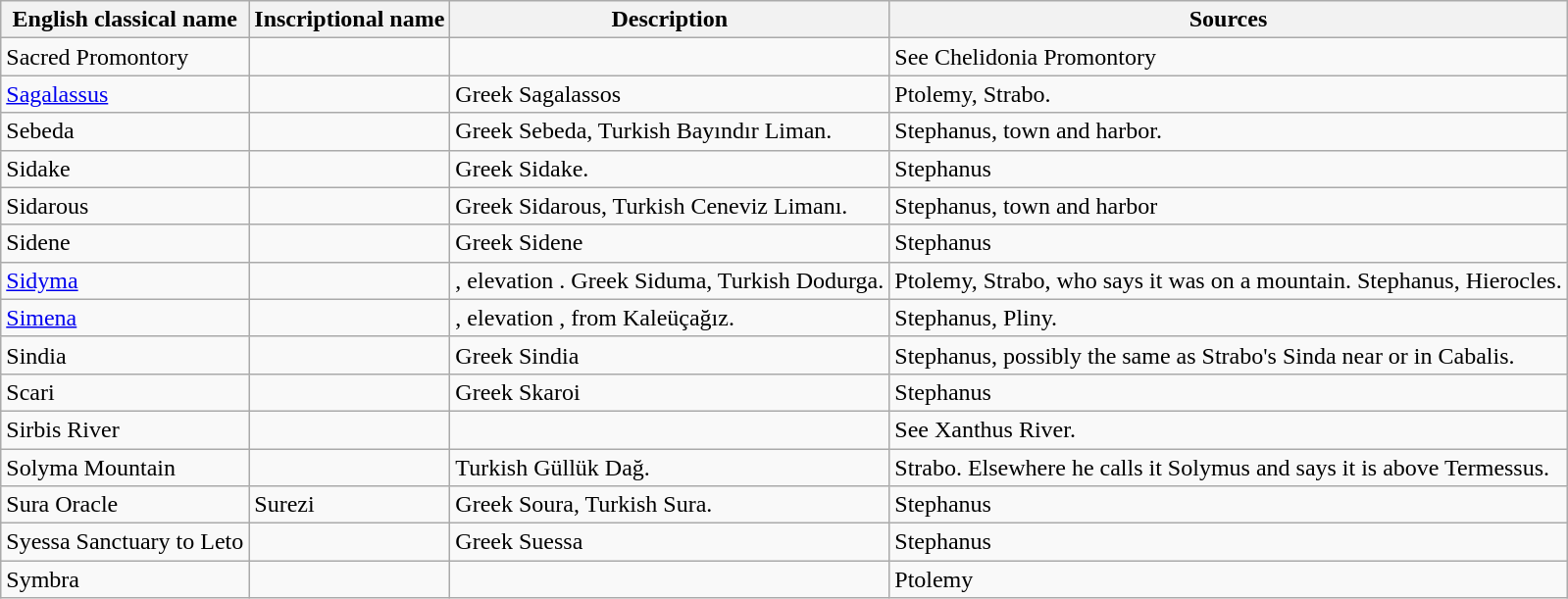<table class="wikitable sortable">
<tr>
<th>English classical name</th>
<th>Inscriptional name</th>
<th>Description</th>
<th>Sources</th>
</tr>
<tr>
<td>Sacred Promontory</td>
<td></td>
<td></td>
<td>See Chelidonia Promontory</td>
</tr>
<tr>
<td><a href='#'>Sagalassus</a></td>
<td></td>
<td>Greek Sagalassos</td>
<td>Ptolemy, Strabo.</td>
</tr>
<tr>
<td>Sebeda</td>
<td></td>
<td>Greek Sebeda, Turkish Bayındır Liman.</td>
<td>Stephanus, town and harbor.</td>
</tr>
<tr>
<td>Sidake</td>
<td></td>
<td>Greek Sidake.</td>
<td>Stephanus</td>
</tr>
<tr>
<td>Sidarous</td>
<td></td>
<td>Greek Sidarous, Turkish Ceneviz Limanı.</td>
<td>Stephanus, town and harbor</td>
</tr>
<tr>
<td>Sidene</td>
<td></td>
<td>Greek Sidene</td>
<td>Stephanus</td>
</tr>
<tr>
<td><a href='#'>Sidyma</a></td>
<td></td>
<td>, elevation . Greek Siduma, Turkish Dodurga.</td>
<td>Ptolemy, Strabo, who says it was on a mountain. Stephanus, Hierocles.</td>
</tr>
<tr>
<td><a href='#'>Simena</a></td>
<td></td>
<td>, elevation ,  from Kaleüçağız.</td>
<td>Stephanus, Pliny.</td>
</tr>
<tr>
<td>Sindia</td>
<td></td>
<td>Greek Sindia</td>
<td>Stephanus, possibly the same as Strabo's Sinda near or in Cabalis.</td>
</tr>
<tr>
<td>Scari</td>
<td></td>
<td>Greek Skaroi</td>
<td>Stephanus</td>
</tr>
<tr>
<td>Sirbis River</td>
<td></td>
<td></td>
<td>See Xanthus River.</td>
</tr>
<tr>
<td>Solyma Mountain</td>
<td></td>
<td>Turkish Güllük Dağ.</td>
<td>Strabo. Elsewhere he calls it Solymus and says it is above Termessus.</td>
</tr>
<tr>
<td>Sura Oracle</td>
<td>Surezi</td>
<td>Greek Soura, Turkish Sura.</td>
<td>Stephanus</td>
</tr>
<tr>
<td>Syessa Sanctuary to Leto</td>
<td></td>
<td>Greek Suessa</td>
<td>Stephanus</td>
</tr>
<tr>
<td>Symbra</td>
<td></td>
<td></td>
<td>Ptolemy</td>
</tr>
</table>
